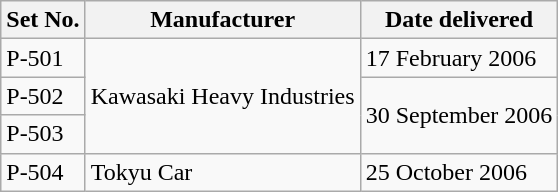<table class="wikitable">
<tr>
<th>Set No.</th>
<th>Manufacturer</th>
<th>Date delivered</th>
</tr>
<tr>
<td>P-501</td>
<td rowspan="3">Kawasaki Heavy Industries</td>
<td>17 February 2006</td>
</tr>
<tr>
<td>P-502</td>
<td rowspan="2">30 September 2006</td>
</tr>
<tr>
<td>P-503</td>
</tr>
<tr>
<td>P-504</td>
<td>Tokyu Car</td>
<td>25 October 2006</td>
</tr>
</table>
